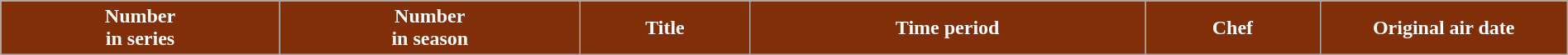<table class="wikitable plainrowheaders" style="width:100%;margin:auto;">
<tr>
<th scope="col" style="background-color: #812f09; color: #ffffff;">Number<br>in series</th>
<th scope="col" style="background-color: #812f09; color: #ffffff;">Number<br>in season</th>
<th scope="col" style="background-color: #812f09; color: #ffffff;">Title</th>
<th scope="col" style="background-color: #812f09; color: #ffffff;">Time period</th>
<th scope="col" style="background-color: #812f09; color: #ffffff;">Chef</th>
<th scope="col" style="background-color: #812f09; color: #ffffff; width:12em;">Original air date<br>




</th>
</tr>
</table>
